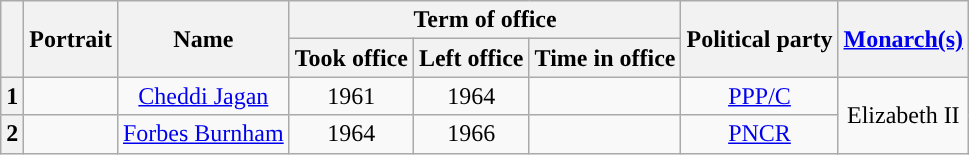<table class="wikitable" style="text-align:center">
<tr>
<th rowspan="2"></th>
<th rowspan="2">Portrait</th>
<th rowspan="2">Name<br></th>
<th colspan="3">Term of office</th>
<th rowspan="2">Political party</th>
<th rowspan="2"><a href='#'>Monarch(s)</a></th>
</tr>
<tr>
<th>Took office</th>
<th>Left office</th>
<th>Time in office</th>
</tr>
<tr>
<th style="background:">1</th>
<td></td>
<td><a href='#'>Cheddi Jagan</a><br></td>
<td> 1961</td>
<td> 1964</td>
<td></td>
<td><a href='#'>PPP/C</a></td>
<td rowspan="2">Elizabeth II</td>
</tr>
<tr>
<th style="background:">2</th>
<td></td>
<td><a href='#'>Forbes Burnham</a><br></td>
<td> 1964</td>
<td> 1966</td>
<td></td>
<td><a href='#'>PNCR</a></td>
</tr>
</table>
